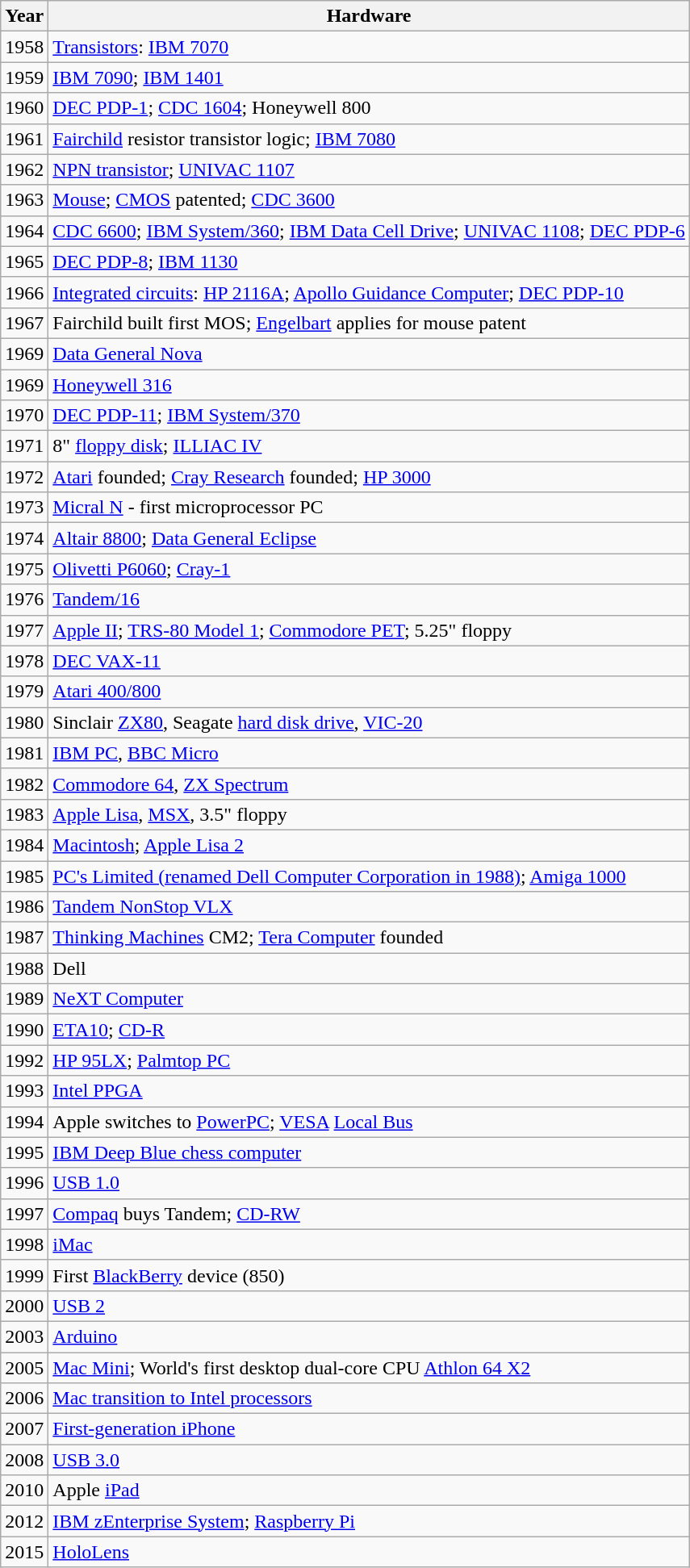<table class="wikitable">
<tr>
<th>Year</th>
<th>Hardware</th>
</tr>
<tr>
<td>1958</td>
<td><a href='#'>Transistors</a>: <a href='#'>IBM 7070</a></td>
</tr>
<tr>
<td>1959</td>
<td><a href='#'>IBM 7090</a>; <a href='#'>IBM 1401</a></td>
</tr>
<tr>
<td>1960</td>
<td><a href='#'>DEC PDP-1</a>; <a href='#'>CDC 1604</a>; Honeywell 800</td>
</tr>
<tr>
<td>1961</td>
<td><a href='#'>Fairchild</a> resistor transistor logic; <a href='#'>IBM 7080</a></td>
</tr>
<tr>
<td>1962</td>
<td><a href='#'>NPN transistor</a>; <a href='#'>UNIVAC 1107</a></td>
</tr>
<tr>
<td>1963</td>
<td><a href='#'>Mouse</a>; <a href='#'>CMOS</a> patented; <a href='#'>CDC 3600</a></td>
</tr>
<tr>
<td>1964</td>
<td><a href='#'>CDC 6600</a>; <a href='#'>IBM System/360</a>; <a href='#'>IBM Data Cell Drive</a>; <a href='#'>UNIVAC 1108</a>; <a href='#'>DEC PDP-6</a></td>
</tr>
<tr>
<td>1965</td>
<td><a href='#'>DEC PDP-8</a>; <a href='#'>IBM 1130</a></td>
</tr>
<tr>
<td>1966</td>
<td><a href='#'>Integrated circuits</a>: <a href='#'>HP 2116A</a>; <a href='#'>Apollo Guidance Computer</a>; <a href='#'>DEC PDP-10</a></td>
</tr>
<tr>
<td>1967</td>
<td>Fairchild built first MOS; <a href='#'>Engelbart</a> applies for mouse patent</td>
</tr>
<tr>
<td>1969</td>
<td><a href='#'>Data General Nova</a></td>
</tr>
<tr>
<td>1969</td>
<td><a href='#'>Honeywell 316</a></td>
</tr>
<tr>
<td>1970</td>
<td><a href='#'>DEC PDP-11</a>; <a href='#'>IBM System/370</a></td>
</tr>
<tr>
<td>1971</td>
<td>8" <a href='#'>floppy disk</a>; <a href='#'>ILLIAC IV</a></td>
</tr>
<tr>
<td>1972</td>
<td><a href='#'>Atari</a> founded; <a href='#'>Cray Research</a> founded; <a href='#'>HP 3000</a></td>
</tr>
<tr>
<td>1973</td>
<td><a href='#'>Micral N</a> - first microprocessor PC</td>
</tr>
<tr>
<td>1974</td>
<td><a href='#'>Altair 8800</a>; <a href='#'>Data General Eclipse</a></td>
</tr>
<tr>
<td>1975</td>
<td><a href='#'>Olivetti P6060</a>; <a href='#'>Cray-1</a></td>
</tr>
<tr>
<td>1976</td>
<td><a href='#'>Tandem/16</a></td>
</tr>
<tr>
<td>1977</td>
<td><a href='#'>Apple II</a>; <a href='#'>TRS-80 Model 1</a>; <a href='#'>Commodore PET</a>; 5.25" floppy</td>
</tr>
<tr>
<td>1978</td>
<td><a href='#'>DEC VAX-11</a></td>
</tr>
<tr>
<td>1979</td>
<td><a href='#'>Atari 400/800</a></td>
</tr>
<tr>
<td>1980</td>
<td>Sinclair <a href='#'>ZX80</a>, Seagate <a href='#'>hard disk drive</a>, <a href='#'>VIC-20</a></td>
</tr>
<tr>
<td>1981</td>
<td><a href='#'>IBM PC</a>, <a href='#'>BBC Micro</a></td>
</tr>
<tr>
<td>1982</td>
<td><a href='#'>Commodore 64</a>, <a href='#'>ZX Spectrum</a></td>
</tr>
<tr>
<td>1983</td>
<td><a href='#'>Apple Lisa</a>, <a href='#'>MSX</a>, 3.5" floppy</td>
</tr>
<tr>
<td>1984</td>
<td><a href='#'>Macintosh</a>; <a href='#'>Apple Lisa 2</a></td>
</tr>
<tr>
<td>1985</td>
<td><a href='#'>PC's Limited (renamed Dell Computer Corporation in 1988)</a>; <a href='#'>Amiga 1000</a></td>
</tr>
<tr>
<td>1986</td>
<td><a href='#'>Tandem NonStop VLX</a></td>
</tr>
<tr>
<td>1987</td>
<td><a href='#'>Thinking Machines</a> CM2; <a href='#'>Tera Computer</a> founded</td>
</tr>
<tr>
<td>1988</td>
<td>Dell</td>
</tr>
<tr>
<td>1989</td>
<td><a href='#'>NeXT Computer</a></td>
</tr>
<tr>
<td>1990</td>
<td><a href='#'>ETA10</a>; <a href='#'>CD-R</a></td>
</tr>
<tr>
<td>1992</td>
<td><a href='#'>HP 95LX</a>; <a href='#'>Palmtop PC</a></td>
</tr>
<tr>
<td>1993</td>
<td><a href='#'>Intel PPGA</a></td>
</tr>
<tr>
<td>1994</td>
<td>Apple switches to <a href='#'>PowerPC</a>; <a href='#'>VESA</a> <a href='#'>Local Bus</a></td>
</tr>
<tr>
<td>1995</td>
<td><a href='#'>IBM Deep Blue chess computer</a></td>
</tr>
<tr>
<td>1996</td>
<td><a href='#'>USB 1.0</a></td>
</tr>
<tr>
<td>1997</td>
<td><a href='#'>Compaq</a> buys Tandem; <a href='#'>CD-RW</a></td>
</tr>
<tr>
<td>1998</td>
<td><a href='#'>iMac</a></td>
</tr>
<tr>
<td>1999</td>
<td>First <a href='#'>BlackBerry</a> device (850)</td>
</tr>
<tr>
<td>2000</td>
<td><a href='#'>USB 2</a></td>
</tr>
<tr>
<td>2003</td>
<td><a href='#'>Arduino</a></td>
</tr>
<tr>
<td>2005</td>
<td><a href='#'>Mac Mini</a>; World's first desktop dual-core CPU <a href='#'>Athlon 64 X2</a></td>
</tr>
<tr>
<td>2006</td>
<td><a href='#'>Mac transition to Intel processors</a></td>
</tr>
<tr>
<td>2007</td>
<td><a href='#'>First-generation iPhone</a></td>
</tr>
<tr>
<td>2008</td>
<td><a href='#'>USB 3.0</a></td>
</tr>
<tr>
<td>2010</td>
<td>Apple <a href='#'>iPad</a></td>
</tr>
<tr>
<td>2012</td>
<td><a href='#'>IBM zEnterprise System</a>; <a href='#'>Raspberry Pi</a></td>
</tr>
<tr>
<td>2015</td>
<td><a href='#'>HoloLens</a></td>
</tr>
</table>
